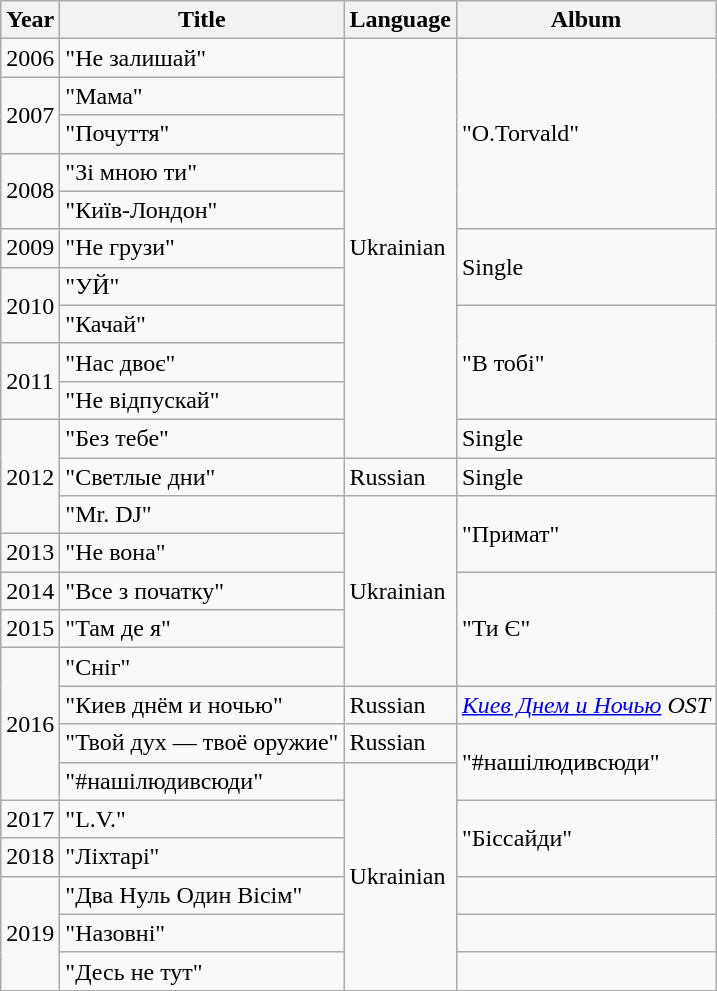<table class="wikitable">
<tr>
<th>Year</th>
<th>Title</th>
<th>Language</th>
<th>Album</th>
</tr>
<tr>
<td>2006</td>
<td>"Не залишай"</td>
<td rowspan="11">Ukrainian</td>
<td rowspan="5">"O.Torvald"</td>
</tr>
<tr>
<td rowspan="2">2007</td>
<td>"Мама"</td>
</tr>
<tr>
<td>"Почуття"</td>
</tr>
<tr>
<td rowspan="2">2008</td>
<td>"Зі мною ти"</td>
</tr>
<tr>
<td>"Київ-Лондон"</td>
</tr>
<tr>
<td>2009</td>
<td>"Не грузи"</td>
<td rowspan="2">Single</td>
</tr>
<tr>
<td rowspan="2">2010</td>
<td>"УЙ"</td>
</tr>
<tr>
<td>"Качай"</td>
<td rowspan="3">"В тобі"</td>
</tr>
<tr>
<td rowspan="2">2011</td>
<td>"Нас двоє"</td>
</tr>
<tr>
<td>"Не відпускай"</td>
</tr>
<tr>
<td rowspan="3">2012</td>
<td>"Без тебе"</td>
<td>Single</td>
</tr>
<tr>
<td>"Светлые дни"</td>
<td>Russian</td>
<td>Single</td>
</tr>
<tr>
<td>"Mr. DJ"</td>
<td rowspan="5">Ukrainian</td>
<td rowspan="2">"Примат"</td>
</tr>
<tr>
<td>2013</td>
<td>"Не вона"</td>
</tr>
<tr>
<td>2014</td>
<td>"Все з початку"</td>
<td rowspan="3">"Ти Є"</td>
</tr>
<tr>
<td>2015</td>
<td>"Там де я"</td>
</tr>
<tr>
<td rowspan="4">2016</td>
<td>"Сніг"</td>
</tr>
<tr>
<td>"Киев днём и ночью"</td>
<td>Russian</td>
<td><em><a href='#'>Киев Днем и Ночью</a> OST</em></td>
</tr>
<tr>
<td>"Твой дух — твоё оружие"</td>
<td>Russian</td>
<td rowspan="2">"#нашілюдивсюди"</td>
</tr>
<tr>
<td>"#нашілюдивсюди"</td>
<td rowspan="6">Ukrainian</td>
</tr>
<tr>
<td>2017</td>
<td>"L.V."</td>
<td rowspan="2">"Біссайди"</td>
</tr>
<tr>
<td>2018</td>
<td>"Ліхтарі"</td>
</tr>
<tr>
<td rowspan="3">2019</td>
<td>"Два Нуль Один Вісім"</td>
<td></td>
</tr>
<tr>
<td>"Назовні"</td>
<td></td>
</tr>
<tr>
<td>"Десь не тут"</td>
<td></td>
</tr>
</table>
